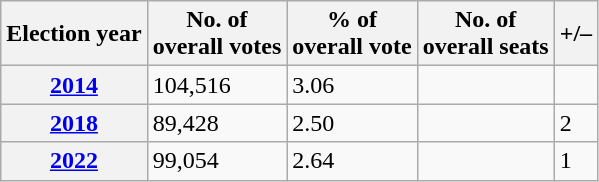<table class=wikitable>
<tr>
<th>Election year</th>
<th>No. of<br>overall votes</th>
<th>% of<br>overall vote</th>
<th>No. of<br>overall seats</th>
<th>+/–</th>
</tr>
<tr>
<th><a href='#'>2014</a></th>
<td>104,516</td>
<td>3.06</td>
<td></td>
<td></td>
</tr>
<tr>
<th><a href='#'>2018</a></th>
<td>89,428</td>
<td>2.50</td>
<td></td>
<td> 2</td>
</tr>
<tr>
<th><a href='#'>2022</a></th>
<td>99,054</td>
<td>2.64</td>
<td></td>
<td> 1</td>
</tr>
</table>
